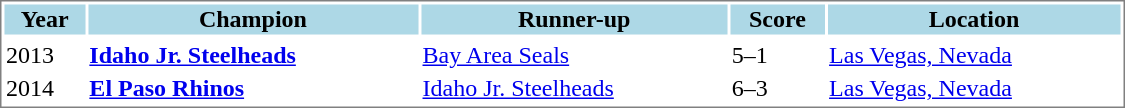<table cellpadding="0">
<tr align="left" style="vertical-align: top">
<td><br><table cellpadding="1" width="750px" style="font-size: 100%; border: 1px solid gray;">
<tr bgcolor=lightblue>
<th>Year</th>
<th>Champion</th>
<th>Runner-up</th>
<th>Score</th>
<th>Location</th>
</tr>
<tr align="center" style="vertical-align: middle;" style="background:lightblue;">
</tr>
<tr bgcolor=>
<td>2013</td>
<td> <strong><a href='#'>Idaho Jr. Steelheads</a></strong></td>
<td> <a href='#'>Bay Area Seals</a></td>
<td>5–1</td>
<td> <a href='#'>Las Vegas, Nevada</a></td>
</tr>
<tr bgcolor=>
<td>2014</td>
<td> <strong><a href='#'>El Paso Rhinos</a></strong></td>
<td> <a href='#'>Idaho Jr. Steelheads</a></td>
<td>6–3</td>
<td> <a href='#'>Las Vegas, Nevada</a></td>
</tr>
</table>
</td>
</tr>
</table>
